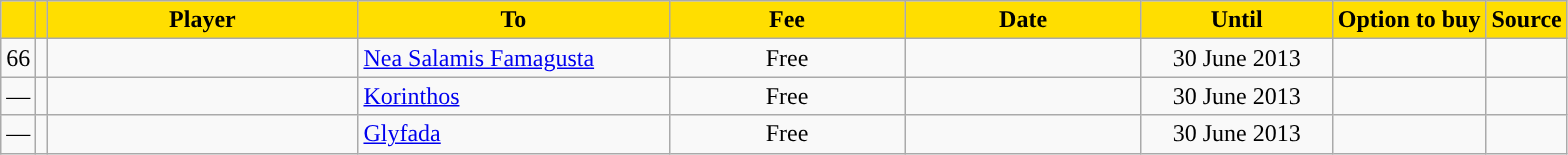<table class="wikitable sortable">
<tr>
<th style="background:#FFDE00"></th>
<th style="background:#FFDE00"></th>
<th width=200 style="background:#FFDE00">Player</th>
<th width=200 style="background:#FFDE00">To</th>
<th width=150 style="background:#FFDE00">Fee</th>
<th width=150 style="background:#FFDE00">Date</th>
<th width=120 style="background:#FFDE00">Until</th>
<th style="background:#FFDE00">Option to buy</th>
<th style="background:#FFDE00">Source</th>
</tr>
<tr>
<td align=center>66</td>
<td align=center></td>
<td></td>
<td> <a href='#'>Nea Salamis Famagusta</a></td>
<td align=center>Free</td>
<td align=center></td>
<td align=center>30 June 2013</td>
<td align=center></td>
<td align=center></td>
</tr>
<tr>
<td align=center>—</td>
<td align=center></td>
<td></td>
<td> <a href='#'>Korinthos</a></td>
<td align=center>Free</td>
<td align=center></td>
<td align=center>30 June 2013</td>
<td align=center></td>
<td align=center></td>
</tr>
<tr>
<td align=center>—</td>
<td align=center></td>
<td></td>
<td> <a href='#'>Glyfada</a></td>
<td align=center>Free</td>
<td align=center></td>
<td align=center>30 June 2013</td>
<td align=center></td>
<td align=center></td>
</tr>
</table>
